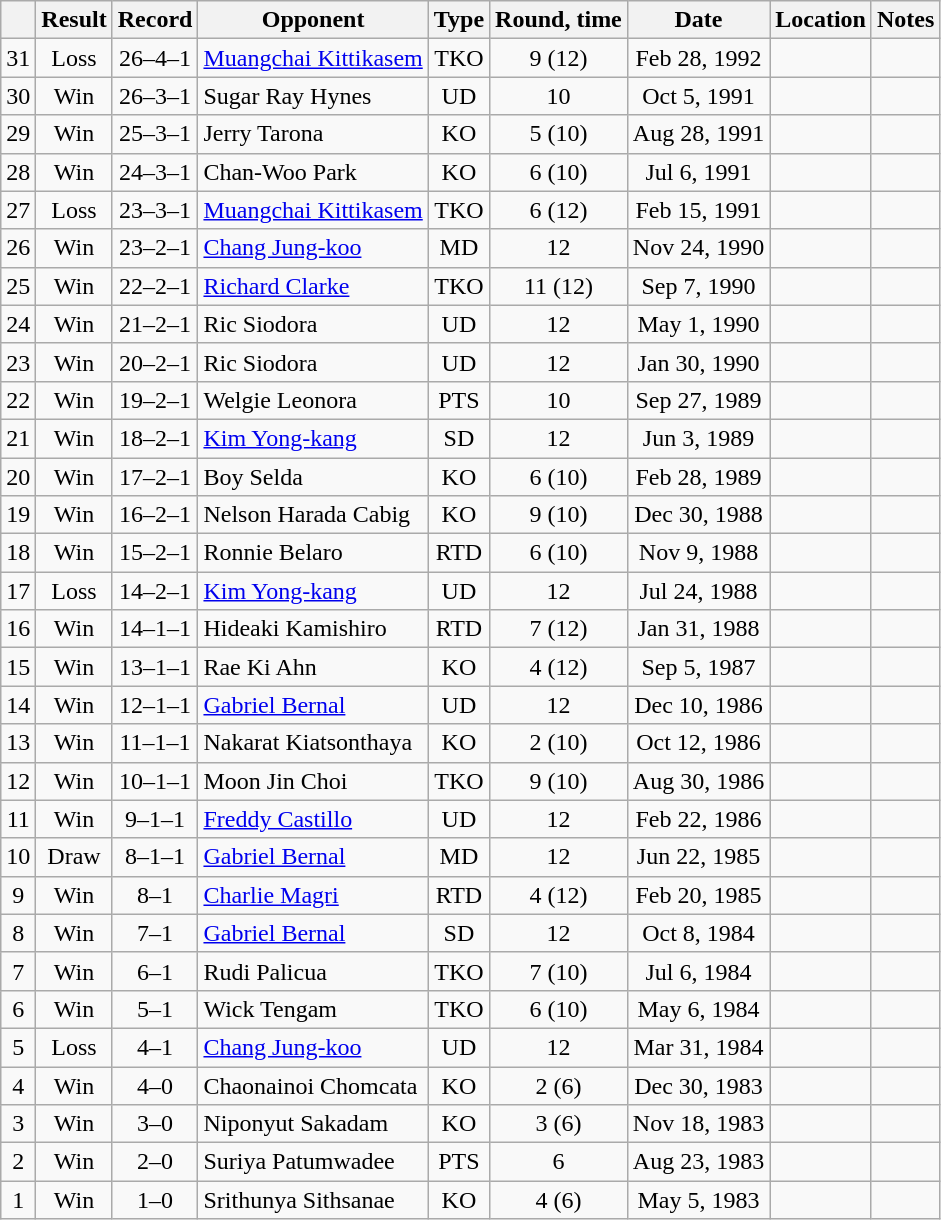<table class=wikitable style=text-align:center>
<tr>
<th></th>
<th>Result</th>
<th>Record</th>
<th>Opponent</th>
<th>Type</th>
<th>Round, time</th>
<th>Date</th>
<th>Location</th>
<th>Notes</th>
</tr>
<tr>
<td>31</td>
<td>Loss</td>
<td>26–4–1</td>
<td align=left><a href='#'>Muangchai Kittikasem</a></td>
<td>TKO</td>
<td>9 (12)</td>
<td>Feb 28, 1992</td>
<td align=left></td>
<td align=left></td>
</tr>
<tr>
<td>30</td>
<td>Win</td>
<td>26–3–1</td>
<td align=left>Sugar Ray Hynes</td>
<td>UD</td>
<td>10</td>
<td>Oct 5, 1991</td>
<td align=left></td>
<td align=left></td>
</tr>
<tr>
<td>29</td>
<td>Win</td>
<td>25–3–1</td>
<td align=left>Jerry Tarona</td>
<td>KO</td>
<td>5 (10)</td>
<td>Aug 28, 1991</td>
<td align=left></td>
<td align=left></td>
</tr>
<tr>
<td>28</td>
<td>Win</td>
<td>24–3–1</td>
<td align=left>Chan-Woo Park</td>
<td>KO</td>
<td>6 (10)</td>
<td>Jul 6, 1991</td>
<td align=left></td>
<td align=left></td>
</tr>
<tr>
<td>27</td>
<td>Loss</td>
<td>23–3–1</td>
<td align=left><a href='#'>Muangchai Kittikasem</a></td>
<td>TKO</td>
<td>6 (12)</td>
<td>Feb 15, 1991</td>
<td align=left></td>
<td align=left></td>
</tr>
<tr>
<td>26</td>
<td>Win</td>
<td>23–2–1</td>
<td align=left><a href='#'>Chang Jung-koo</a></td>
<td>MD</td>
<td>12</td>
<td>Nov 24, 1990</td>
<td align=left></td>
<td align=left></td>
</tr>
<tr>
<td>25</td>
<td>Win</td>
<td>22–2–1</td>
<td align=left><a href='#'>Richard Clarke</a></td>
<td>TKO</td>
<td>11 (12)</td>
<td>Sep 7, 1990</td>
<td align=left></td>
<td align=left></td>
</tr>
<tr>
<td>24</td>
<td>Win</td>
<td>21–2–1</td>
<td align=left>Ric Siodora</td>
<td>UD</td>
<td>12</td>
<td>May 1, 1990</td>
<td align=left></td>
<td align=left></td>
</tr>
<tr>
<td>23</td>
<td>Win</td>
<td>20–2–1</td>
<td align=left>Ric Siodora</td>
<td>UD</td>
<td>12</td>
<td>Jan 30, 1990</td>
<td align=left></td>
<td align=left></td>
</tr>
<tr>
<td>22</td>
<td>Win</td>
<td>19–2–1</td>
<td align=left>Welgie Leonora</td>
<td>PTS</td>
<td>10</td>
<td>Sep 27, 1989</td>
<td align=left></td>
<td align=left></td>
</tr>
<tr>
<td>21</td>
<td>Win</td>
<td>18–2–1</td>
<td align=left><a href='#'>Kim Yong-kang</a></td>
<td>SD</td>
<td>12</td>
<td>Jun 3, 1989</td>
<td align=left></td>
<td align=left></td>
</tr>
<tr>
<td>20</td>
<td>Win</td>
<td>17–2–1</td>
<td align=left>Boy Selda</td>
<td>KO</td>
<td>6 (10)</td>
<td>Feb 28, 1989</td>
<td align=left></td>
<td align=left></td>
</tr>
<tr>
<td>19</td>
<td>Win</td>
<td>16–2–1</td>
<td align=left>Nelson Harada Cabig</td>
<td>KO</td>
<td>9 (10)</td>
<td>Dec 30, 1988</td>
<td align=left></td>
<td align=left></td>
</tr>
<tr>
<td>18</td>
<td>Win</td>
<td>15–2–1</td>
<td align=left>Ronnie Belaro</td>
<td>RTD</td>
<td>6 (10)</td>
<td>Nov 9, 1988</td>
<td align=left></td>
<td align=left></td>
</tr>
<tr>
<td>17</td>
<td>Loss</td>
<td>14–2–1</td>
<td align=left><a href='#'>Kim Yong-kang</a></td>
<td>UD</td>
<td>12</td>
<td>Jul 24, 1988</td>
<td align=left></td>
<td align=left></td>
</tr>
<tr>
<td>16</td>
<td>Win</td>
<td>14–1–1</td>
<td align=left>Hideaki Kamishiro</td>
<td>RTD</td>
<td>7 (12)</td>
<td>Jan 31, 1988</td>
<td align=left></td>
<td align=left></td>
</tr>
<tr>
<td>15</td>
<td>Win</td>
<td>13–1–1</td>
<td align=left>Rae Ki Ahn</td>
<td>KO</td>
<td>4 (12)</td>
<td>Sep 5, 1987</td>
<td align=left></td>
<td align=left></td>
</tr>
<tr>
<td>14</td>
<td>Win</td>
<td>12–1–1</td>
<td align=left><a href='#'>Gabriel Bernal</a></td>
<td>UD</td>
<td>12</td>
<td>Dec 10, 1986</td>
<td align=left></td>
<td align=left></td>
</tr>
<tr>
<td>13</td>
<td>Win</td>
<td>11–1–1</td>
<td align=left>Nakarat Kiatsonthaya</td>
<td>KO</td>
<td>2 (10)</td>
<td>Oct 12, 1986</td>
<td align=left></td>
<td align=left></td>
</tr>
<tr>
<td>12</td>
<td>Win</td>
<td>10–1–1</td>
<td align=left>Moon Jin Choi</td>
<td>TKO</td>
<td>9 (10)</td>
<td>Aug 30, 1986</td>
<td align=left></td>
<td align=left></td>
</tr>
<tr>
<td>11</td>
<td>Win</td>
<td>9–1–1</td>
<td align=left><a href='#'>Freddy Castillo</a></td>
<td>UD</td>
<td>12</td>
<td>Feb 22, 1986</td>
<td align=left></td>
<td align=left></td>
</tr>
<tr>
<td>10</td>
<td>Draw</td>
<td>8–1–1</td>
<td align=left><a href='#'>Gabriel Bernal</a></td>
<td>MD</td>
<td>12</td>
<td>Jun 22, 1985</td>
<td align=left></td>
<td align=left></td>
</tr>
<tr>
<td>9</td>
<td>Win</td>
<td>8–1</td>
<td align=left><a href='#'>Charlie Magri</a></td>
<td>RTD</td>
<td>4 (12)</td>
<td>Feb 20, 1985</td>
<td align=left></td>
<td align=left></td>
</tr>
<tr>
<td>8</td>
<td>Win</td>
<td>7–1</td>
<td align=left><a href='#'>Gabriel Bernal</a></td>
<td>SD</td>
<td>12</td>
<td>Oct 8, 1984</td>
<td align=left></td>
<td align=left></td>
</tr>
<tr>
<td>7</td>
<td>Win</td>
<td>6–1</td>
<td align=left>Rudi Palicua</td>
<td>TKO</td>
<td>7 (10)</td>
<td>Jul 6, 1984</td>
<td align=left></td>
<td align=left></td>
</tr>
<tr>
<td>6</td>
<td>Win</td>
<td>5–1</td>
<td align=left>Wick Tengam</td>
<td>TKO</td>
<td>6 (10)</td>
<td>May 6, 1984</td>
<td align=left></td>
<td align=left></td>
</tr>
<tr>
<td>5</td>
<td>Loss</td>
<td>4–1</td>
<td align=left><a href='#'>Chang Jung-koo</a></td>
<td>UD</td>
<td>12</td>
<td>Mar 31, 1984</td>
<td align=left></td>
<td align=left></td>
</tr>
<tr>
<td>4</td>
<td>Win</td>
<td>4–0</td>
<td align=left>Chaonainoi Chomcata</td>
<td>KO</td>
<td>2 (6)</td>
<td>Dec 30, 1983</td>
<td align=left></td>
<td align=left></td>
</tr>
<tr>
<td>3</td>
<td>Win</td>
<td>3–0</td>
<td align=left>Niponyut Sakadam</td>
<td>KO</td>
<td>3 (6)</td>
<td>Nov 18, 1983</td>
<td align=left></td>
<td align=left></td>
</tr>
<tr>
<td>2</td>
<td>Win</td>
<td>2–0</td>
<td align=left>Suriya Patumwadee</td>
<td>PTS</td>
<td>6</td>
<td>Aug 23, 1983</td>
<td align=left></td>
<td align=left></td>
</tr>
<tr>
<td>1</td>
<td>Win</td>
<td>1–0</td>
<td align=left>Srithunya Sithsanae</td>
<td>KO</td>
<td>4 (6)</td>
<td>May 5, 1983</td>
<td align=left></td>
<td align=left></td>
</tr>
</table>
